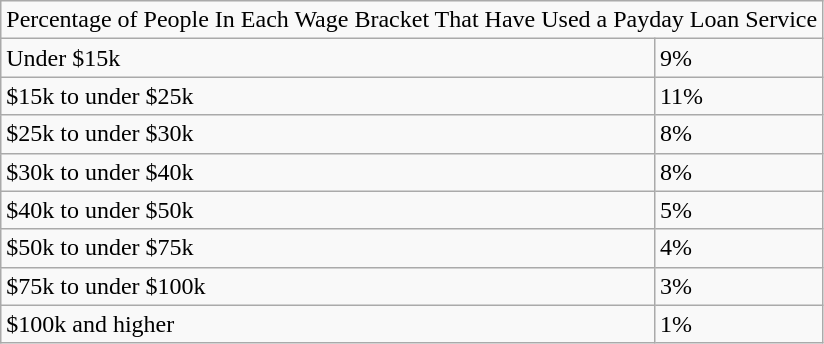<table class="wikitable floatright">
<tr>
<td colspan="2">Percentage of People In Each Wage Bracket That Have Used a Payday Loan Service </td>
</tr>
<tr>
<td>Under $15k</td>
<td>9%</td>
</tr>
<tr>
<td>$15k to under $25k</td>
<td>11%</td>
</tr>
<tr>
<td>$25k to under $30k</td>
<td>8%</td>
</tr>
<tr>
<td>$30k to under $40k</td>
<td>8%</td>
</tr>
<tr>
<td>$40k to under $50k</td>
<td>5%</td>
</tr>
<tr>
<td>$50k to under $75k</td>
<td>4%</td>
</tr>
<tr>
<td>$75k to under $100k</td>
<td>3%</td>
</tr>
<tr>
<td>$100k and higher</td>
<td>1%</td>
</tr>
</table>
